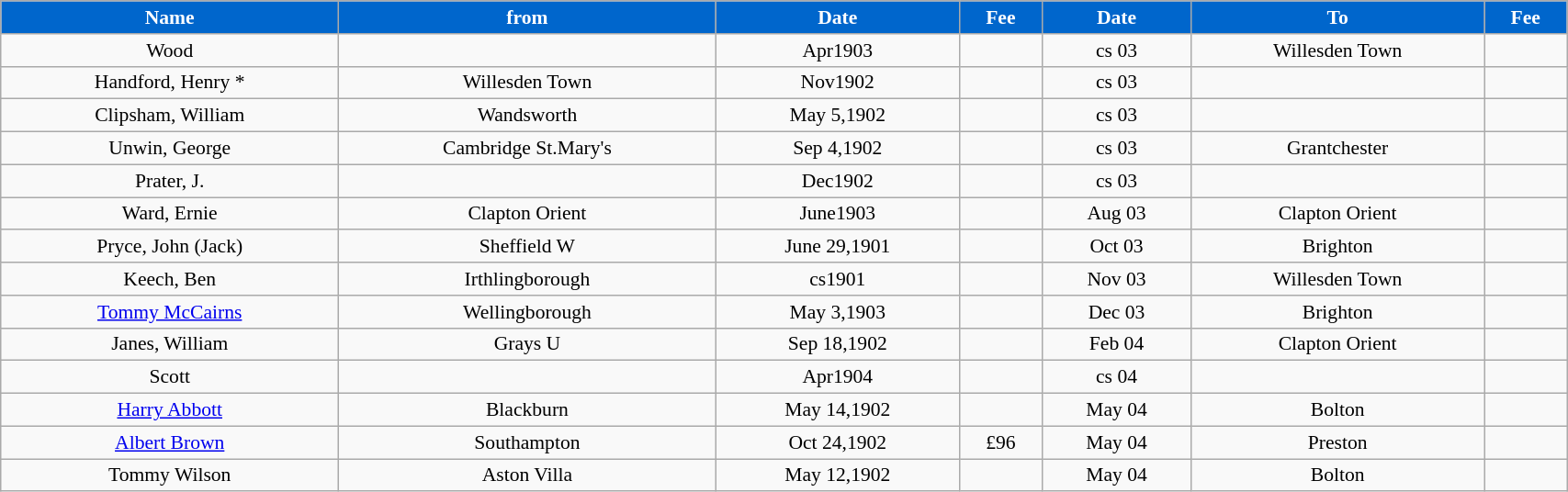<table class="wikitable" style="text-align:center; font-size:90%; width:90%;">
<tr>
<th style="background:#0066CC; color:#FFFFFF; text-align:center;"><strong>Name</strong></th>
<th style="background:#0066CC; color:#FFFFFF; text-align:center;">from</th>
<th style="background:#0066CC; color:#FFFFFF; text-align:center;"><strong>Date</strong></th>
<th style="background:#0066CC; color:#FFFFFF; text-align:center;"><strong>Fee</strong></th>
<th style="background:#0066CC; color:#FFFFFF; text-align:center;"><strong>Date</strong></th>
<th style="background:#0066CC; color:#FFFFFF; text-align:center;"><strong>To</strong></th>
<th style="background:#0066CC; color:#FFFFFF; text-align:center;"><strong>Fee</strong></th>
</tr>
<tr>
<td>Wood</td>
<td></td>
<td>Apr1903</td>
<td></td>
<td>cs 03</td>
<td>Willesden Town</td>
<td></td>
</tr>
<tr>
<td>Handford, Henry *</td>
<td>Willesden Town</td>
<td>Nov1902</td>
<td></td>
<td>cs 03</td>
<td></td>
<td></td>
</tr>
<tr>
<td>Clipsham, William</td>
<td>Wandsworth</td>
<td>May 5,1902</td>
<td></td>
<td>cs 03</td>
<td></td>
<td></td>
</tr>
<tr>
<td>Unwin, George</td>
<td>Cambridge St.Mary's</td>
<td>Sep 4,1902</td>
<td></td>
<td>cs 03</td>
<td>Grantchester</td>
<td></td>
</tr>
<tr>
<td>Prater, J.</td>
<td></td>
<td>Dec1902</td>
<td></td>
<td>cs 03</td>
<td></td>
<td></td>
</tr>
<tr>
<td>Ward, Ernie</td>
<td>Clapton Orient</td>
<td>June1903</td>
<td></td>
<td>Aug 03</td>
<td>Clapton Orient</td>
<td></td>
</tr>
<tr>
<td>Pryce, John (Jack)</td>
<td>Sheffield W</td>
<td>June 29,1901</td>
<td></td>
<td>Oct 03</td>
<td>Brighton</td>
<td></td>
</tr>
<tr>
<td>Keech, Ben</td>
<td>Irthlingborough</td>
<td>cs1901</td>
<td></td>
<td>Nov 03</td>
<td>Willesden Town</td>
<td></td>
</tr>
<tr>
<td><a href='#'>Tommy McCairns</a></td>
<td>Wellingborough</td>
<td>May 3,1903</td>
<td></td>
<td>Dec 03</td>
<td>Brighton</td>
<td></td>
</tr>
<tr>
<td>Janes, William</td>
<td>Grays U</td>
<td>Sep 18,1902</td>
<td></td>
<td>Feb 04</td>
<td>Clapton Orient</td>
<td></td>
</tr>
<tr>
<td>Scott</td>
<td></td>
<td>Apr1904</td>
<td></td>
<td>cs 04</td>
<td></td>
<td></td>
</tr>
<tr>
<td><a href='#'>Harry Abbott</a></td>
<td>Blackburn</td>
<td>May 14,1902</td>
<td></td>
<td>May 04</td>
<td>Bolton</td>
<td></td>
</tr>
<tr>
<td><a href='#'>Albert Brown</a></td>
<td>Southampton</td>
<td>Oct 24,1902</td>
<td>£96</td>
<td>May 04</td>
<td>Preston</td>
<td></td>
</tr>
<tr>
<td>Tommy Wilson</td>
<td>Aston Villa</td>
<td>May 12,1902</td>
<td></td>
<td>May 04</td>
<td>Bolton</td>
<td></td>
</tr>
</table>
